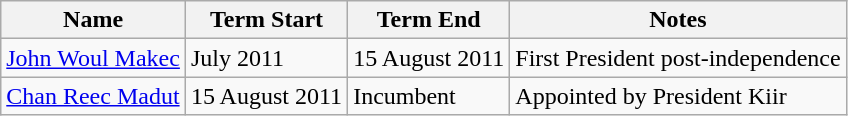<table class="wikitable">
<tr>
<th>Name</th>
<th>Term Start</th>
<th>Term End</th>
<th>Notes</th>
</tr>
<tr>
<td><a href='#'>John Woul Makec</a></td>
<td>July 2011</td>
<td>15 August 2011</td>
<td>First President post-independence</td>
</tr>
<tr>
<td><a href='#'>Chan Reec Madut</a></td>
<td>15 August 2011</td>
<td>Incumbent</td>
<td>Appointed by President Kiir</td>
</tr>
</table>
